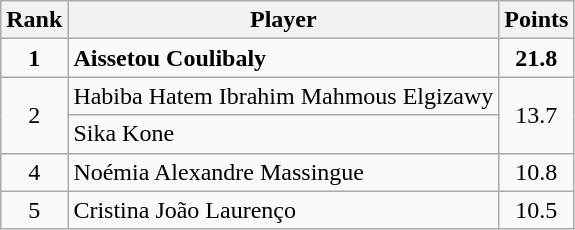<table class="wikitable">
<tr>
<th>Rank</th>
<th>Player</th>
<th>Points</th>
</tr>
<tr>
<td align=center><strong>1</strong></td>
<td align=left> <strong>Aissetou Coulibaly</strong></td>
<td align=center><strong>21.8</strong></td>
</tr>
<tr>
<td rowspan=2; align=center>2</td>
<td align=left> Habiba Hatem Ibrahim Mahmous Elgizawy</td>
<td rowspan=2; align=center>13.7</td>
</tr>
<tr>
<td> Sika Kone</td>
</tr>
<tr>
<td align=center>4</td>
<td align=left> Noémia Alexandre Massingue</td>
<td align=center>10.8</td>
</tr>
<tr>
<td align=center>5</td>
<td align=left> Cristina João Laurenço</td>
<td align=center>10.5</td>
</tr>
</table>
